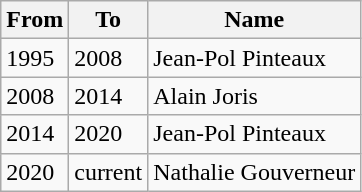<table class="wikitable">
<tr>
<th>From</th>
<th>To</th>
<th>Name</th>
</tr>
<tr>
<td>1995</td>
<td>2008</td>
<td>Jean-Pol Pinteaux</td>
</tr>
<tr>
<td>2008</td>
<td>2014</td>
<td>Alain Joris</td>
</tr>
<tr>
<td>2014</td>
<td>2020</td>
<td>Jean-Pol Pinteaux</td>
</tr>
<tr>
<td>2020</td>
<td>current</td>
<td>Nathalie Gouverneur</td>
</tr>
</table>
